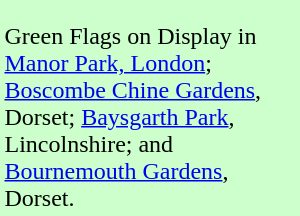<table style="float: right; background-color: #ccffcc; width: 200px;">
<tr>
<td rowspan="3"></td>
<td></td>
</tr>
<tr>
<td></td>
</tr>
<tr>
<td></td>
</tr>
<tr>
<td colspan="2">Green Flags on Display in <a href='#'>Manor Park, London</a>; <a href='#'>Boscombe Chine Gardens</a>, Dorset; <a href='#'>Baysgarth Park</a>, Lincolnshire; and <a href='#'>Bournemouth Gardens</a>, Dorset.</td>
</tr>
</table>
